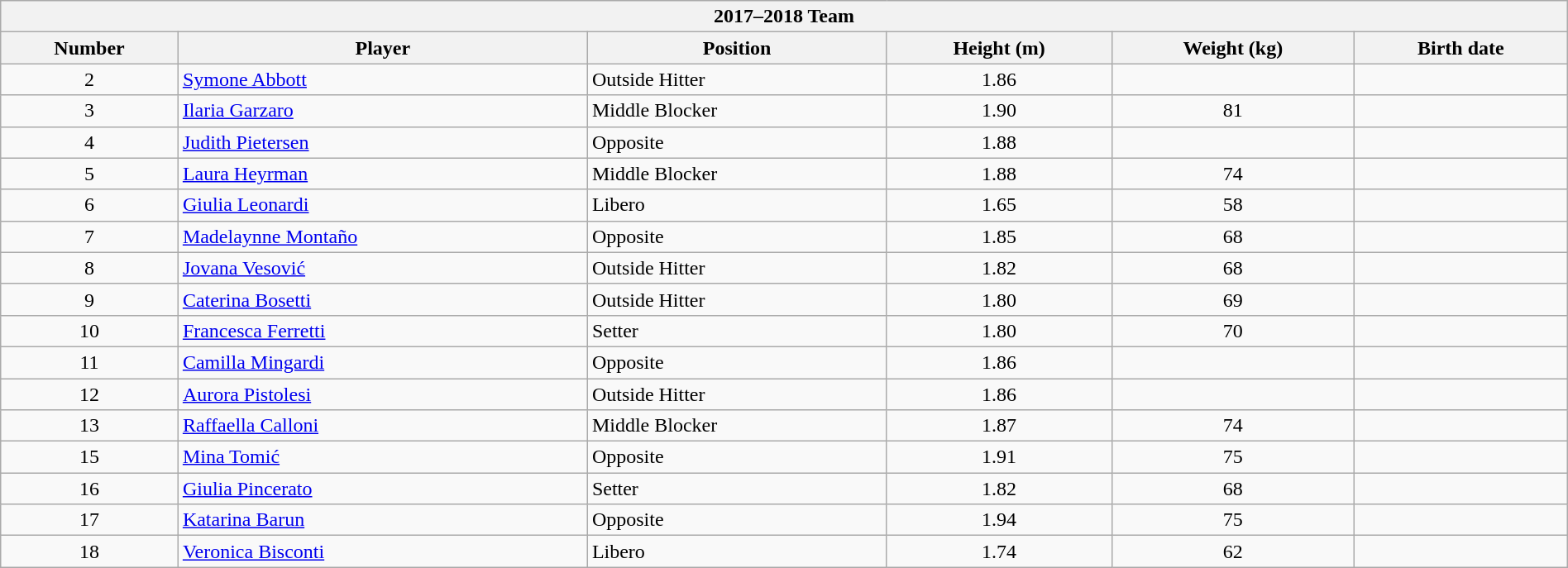<table class="wikitable collapsible collapsed" style="width:100%;">
<tr>
<th colspan=6><strong>2017–2018 Team</strong></th>
</tr>
<tr>
<th>Number</th>
<th>Player</th>
<th>Position</th>
<th>Height (m)</th>
<th>Weight (kg)</th>
<th>Birth date</th>
</tr>
<tr>
<td align=center>2</td>
<td> <a href='#'>Symone Abbott</a></td>
<td>Outside Hitter</td>
<td align=center>1.86</td>
<td align=center></td>
<td></td>
</tr>
<tr>
<td align=center>3</td>
<td> <a href='#'>Ilaria Garzaro</a></td>
<td>Middle Blocker</td>
<td align=center>1.90</td>
<td align=center>81</td>
<td></td>
</tr>
<tr>
<td align=center>4</td>
<td> <a href='#'>Judith Pietersen</a></td>
<td>Opposite</td>
<td align=center>1.88</td>
<td align=center></td>
<td></td>
</tr>
<tr>
<td align=center>5</td>
<td> <a href='#'>Laura Heyrman</a></td>
<td>Middle Blocker</td>
<td align=center>1.88</td>
<td align=center>74</td>
<td></td>
</tr>
<tr>
<td align=center>6</td>
<td> <a href='#'>Giulia Leonardi</a></td>
<td>Libero</td>
<td align=center>1.65</td>
<td align=center>58</td>
<td></td>
</tr>
<tr>
<td align=center>7</td>
<td> <a href='#'>Madelaynne Montaño</a></td>
<td>Opposite</td>
<td align=center>1.85</td>
<td align=center>68</td>
<td></td>
</tr>
<tr>
<td align=center>8</td>
<td> <a href='#'>Jovana Vesović</a></td>
<td>Outside Hitter</td>
<td align=center>1.82</td>
<td align=center>68</td>
<td></td>
</tr>
<tr>
<td align=center>9</td>
<td> <a href='#'>Caterina Bosetti</a></td>
<td>Outside Hitter</td>
<td align=center>1.80</td>
<td align=center>69</td>
<td></td>
</tr>
<tr>
<td align=center>10</td>
<td> <a href='#'>Francesca Ferretti</a></td>
<td>Setter</td>
<td align=center>1.80</td>
<td align=center>70</td>
<td></td>
</tr>
<tr>
<td align=center>11</td>
<td> <a href='#'>Camilla Mingardi</a></td>
<td>Opposite</td>
<td align=center>1.86</td>
<td align=center></td>
<td></td>
</tr>
<tr>
<td align=center>12</td>
<td> <a href='#'>Aurora Pistolesi</a></td>
<td>Outside Hitter</td>
<td align=center>1.86</td>
<td align=center></td>
<td></td>
</tr>
<tr>
<td align=center>13</td>
<td> <a href='#'>Raffaella Calloni</a></td>
<td>Middle Blocker</td>
<td align=center>1.87</td>
<td align=center>74</td>
<td></td>
</tr>
<tr>
<td align=center>15</td>
<td> <a href='#'>Mina Tomić</a></td>
<td>Opposite</td>
<td align=center>1.91</td>
<td align=center>75</td>
<td></td>
</tr>
<tr>
<td align=center>16</td>
<td> <a href='#'>Giulia Pincerato</a></td>
<td>Setter</td>
<td align=center>1.82</td>
<td align=center>68</td>
<td></td>
</tr>
<tr>
<td align=center>17</td>
<td> <a href='#'>Katarina Barun</a></td>
<td>Opposite</td>
<td align=center>1.94</td>
<td align=center>75</td>
<td></td>
</tr>
<tr>
<td align=center>18</td>
<td> <a href='#'>Veronica Bisconti</a></td>
<td>Libero</td>
<td align=center>1.74</td>
<td align=center>62</td>
<td></td>
</tr>
</table>
